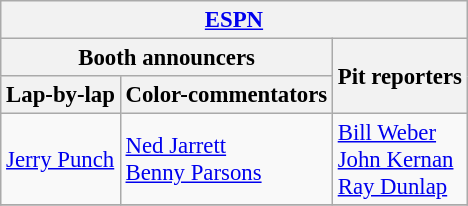<table class="wikitable" style="font-size: 95%">
<tr>
<th colspan=3><a href='#'>ESPN</a></th>
</tr>
<tr>
<th colspan=2>Booth announcers</th>
<th rowspan=2>Pit reporters</th>
</tr>
<tr>
<th><strong>Lap-by-lap</strong></th>
<th><strong>Color-commentators</strong></th>
</tr>
<tr>
<td><a href='#'>Jerry Punch</a></td>
<td><a href='#'>Ned Jarrett</a> <br> <a href='#'>Benny Parsons</a></td>
<td><a href='#'>Bill Weber</a> <br> <a href='#'>John Kernan</a> <br> <a href='#'>Ray Dunlap</a></td>
</tr>
<tr>
</tr>
</table>
